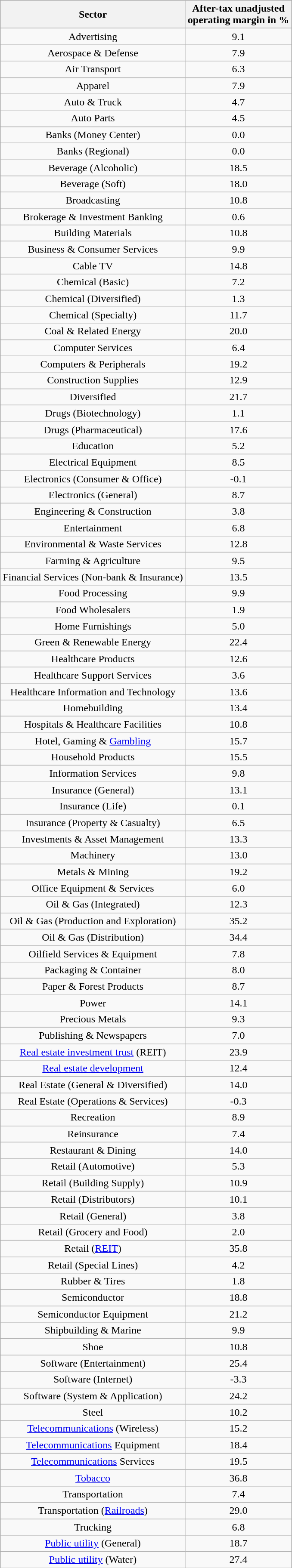<table class="wikitable sortable sticky-header col1left" style="text-align:center;">
<tr>
<th>Sector</th>
<th>After-tax unadjusted<br>operating margin in %</th>
</tr>
<tr>
<td>Advertising</td>
<td>9.1</td>
</tr>
<tr>
<td>Aerospace & Defense</td>
<td>7.9</td>
</tr>
<tr>
<td>Air Transport</td>
<td>6.3</td>
</tr>
<tr>
<td>Apparel</td>
<td>7.9</td>
</tr>
<tr>
<td>Auto & Truck</td>
<td>4.7</td>
</tr>
<tr>
<td>Auto Parts</td>
<td>4.5</td>
</tr>
<tr>
<td>Banks (Money Center)</td>
<td>0.0</td>
</tr>
<tr>
<td>Banks (Regional)</td>
<td>0.0</td>
</tr>
<tr>
<td>Beverage (Alcoholic)</td>
<td>18.5</td>
</tr>
<tr>
<td>Beverage (Soft)</td>
<td>18.0</td>
</tr>
<tr>
<td>Broadcasting</td>
<td>10.8</td>
</tr>
<tr>
<td>Brokerage & Investment Banking</td>
<td>0.6</td>
</tr>
<tr>
<td>Building Materials</td>
<td>10.8</td>
</tr>
<tr>
<td>Business & Consumer Services</td>
<td>9.9</td>
</tr>
<tr>
<td>Cable TV</td>
<td>14.8</td>
</tr>
<tr>
<td>Chemical (Basic)</td>
<td>7.2</td>
</tr>
<tr>
<td>Chemical (Diversified)</td>
<td>1.3</td>
</tr>
<tr>
<td>Chemical (Specialty)</td>
<td>11.7</td>
</tr>
<tr>
<td>Coal & Related Energy</td>
<td>20.0</td>
</tr>
<tr>
<td>Computer Services</td>
<td>6.4</td>
</tr>
<tr>
<td>Computers & Peripherals</td>
<td>19.2</td>
</tr>
<tr>
<td>Construction Supplies</td>
<td>12.9</td>
</tr>
<tr>
<td>Diversified</td>
<td>21.7</td>
</tr>
<tr>
<td>Drugs (Biotechnology)</td>
<td>1.1</td>
</tr>
<tr>
<td>Drugs (Pharmaceutical)</td>
<td>17.6</td>
</tr>
<tr>
<td>Education</td>
<td>5.2</td>
</tr>
<tr>
<td>Electrical Equipment</td>
<td>8.5</td>
</tr>
<tr>
<td>Electronics (Consumer & Office)</td>
<td>-0.1</td>
</tr>
<tr>
<td>Electronics (General)</td>
<td>8.7</td>
</tr>
<tr>
<td>Engineering & Construction</td>
<td>3.8</td>
</tr>
<tr>
<td>Entertainment</td>
<td>6.8</td>
</tr>
<tr>
<td>Environmental & Waste Services</td>
<td>12.8</td>
</tr>
<tr>
<td>Farming & Agriculture</td>
<td>9.5</td>
</tr>
<tr>
<td>Financial Services (Non-bank & Insurance)</td>
<td>13.5</td>
</tr>
<tr>
<td>Food Processing</td>
<td>9.9</td>
</tr>
<tr>
<td>Food Wholesalers</td>
<td>1.9</td>
</tr>
<tr>
<td>Home Furnishings</td>
<td>5.0</td>
</tr>
<tr>
<td>Green & Renewable Energy</td>
<td>22.4</td>
</tr>
<tr>
<td>Healthcare Products</td>
<td>12.6</td>
</tr>
<tr>
<td>Healthcare Support Services</td>
<td>3.6</td>
</tr>
<tr>
<td>Healthcare Information and Technology</td>
<td>13.6</td>
</tr>
<tr>
<td>Homebuilding</td>
<td>13.4</td>
</tr>
<tr>
<td>Hospitals & Healthcare Facilities</td>
<td>10.8</td>
</tr>
<tr>
<td>Hotel, Gaming & <a href='#'>Gambling</a></td>
<td>15.7</td>
</tr>
<tr>
<td>Household Products</td>
<td>15.5</td>
</tr>
<tr>
<td>Information Services</td>
<td>9.8</td>
</tr>
<tr>
<td>Insurance (General)</td>
<td>13.1</td>
</tr>
<tr>
<td>Insurance (Life)</td>
<td>0.1</td>
</tr>
<tr>
<td>Insurance (Property & Casualty)</td>
<td>6.5</td>
</tr>
<tr>
<td>Investments & Asset Management</td>
<td>13.3</td>
</tr>
<tr>
<td>Machinery</td>
<td>13.0</td>
</tr>
<tr>
<td>Metals & Mining</td>
<td>19.2</td>
</tr>
<tr>
<td>Office Equipment & Services</td>
<td>6.0</td>
</tr>
<tr>
<td>Oil & Gas (Integrated)</td>
<td>12.3</td>
</tr>
<tr>
<td>Oil & Gas (Production and Exploration)</td>
<td>35.2</td>
</tr>
<tr>
<td>Oil & Gas (Distribution)</td>
<td>34.4</td>
</tr>
<tr>
<td>Oilfield Services  & Equipment</td>
<td>7.8</td>
</tr>
<tr>
<td>Packaging & Container</td>
<td>8.0</td>
</tr>
<tr>
<td>Paper & Forest Products</td>
<td>8.7</td>
</tr>
<tr>
<td>Power</td>
<td>14.1</td>
</tr>
<tr>
<td>Precious Metals</td>
<td>9.3</td>
</tr>
<tr>
<td>Publishing & Newspapers</td>
<td>7.0</td>
</tr>
<tr>
<td><a href='#'>Real estate investment trust</a> (REIT)</td>
<td>23.9</td>
</tr>
<tr>
<td><a href='#'>Real estate development</a></td>
<td>12.4</td>
</tr>
<tr>
<td>Real Estate (General & Diversified)</td>
<td>14.0</td>
</tr>
<tr>
<td>Real Estate (Operations & Services)</td>
<td>-0.3</td>
</tr>
<tr>
<td>Recreation</td>
<td>8.9</td>
</tr>
<tr>
<td>Reinsurance</td>
<td>7.4</td>
</tr>
<tr>
<td>Restaurant & Dining</td>
<td>14.0</td>
</tr>
<tr>
<td>Retail (Automotive)</td>
<td>5.3</td>
</tr>
<tr>
<td>Retail (Building Supply)</td>
<td>10.9</td>
</tr>
<tr>
<td>Retail (Distributors)</td>
<td>10.1</td>
</tr>
<tr>
<td>Retail (General)</td>
<td>3.8</td>
</tr>
<tr>
<td>Retail (Grocery and Food)</td>
<td>2.0</td>
</tr>
<tr>
<td>Retail (<a href='#'>REIT</a>)</td>
<td>35.8</td>
</tr>
<tr>
<td>Retail (Special Lines)</td>
<td>4.2</td>
</tr>
<tr>
<td>Rubber & Tires</td>
<td>1.8</td>
</tr>
<tr>
<td>Semiconductor</td>
<td>18.8</td>
</tr>
<tr>
<td>Semiconductor Equipment</td>
<td>21.2</td>
</tr>
<tr>
<td>Shipbuilding & Marine</td>
<td>9.9</td>
</tr>
<tr>
<td>Shoe</td>
<td>10.8</td>
</tr>
<tr>
<td>Software (Entertainment)</td>
<td>25.4</td>
</tr>
<tr>
<td>Software (Internet)</td>
<td>-3.3</td>
</tr>
<tr>
<td>Software (System & Application)</td>
<td>24.2</td>
</tr>
<tr>
<td>Steel</td>
<td>10.2</td>
</tr>
<tr>
<td><a href='#'>Telecommunications</a> (Wireless)</td>
<td>15.2</td>
</tr>
<tr>
<td><a href='#'>Telecommunications</a> Equipment</td>
<td>18.4</td>
</tr>
<tr>
<td><a href='#'>Telecommunications</a> Services</td>
<td>19.5</td>
</tr>
<tr>
<td><a href='#'>Tobacco</a></td>
<td>36.8</td>
</tr>
<tr>
<td>Transportation</td>
<td>7.4</td>
</tr>
<tr>
<td>Transportation (<a href='#'>Railroads</a>)</td>
<td>29.0</td>
</tr>
<tr>
<td>Trucking</td>
<td>6.8</td>
</tr>
<tr>
<td><a href='#'>Public utility</a> (General)</td>
<td>18.7</td>
</tr>
<tr>
<td><a href='#'>Public utility</a> (Water)</td>
<td>27.4</td>
</tr>
</table>
